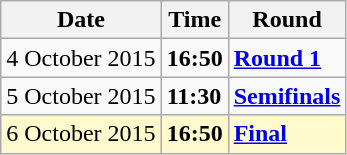<table class="wikitable">
<tr>
<th>Date</th>
<th>Time</th>
<th>Round</th>
</tr>
<tr>
<td>4 October 2015</td>
<td><strong>16:50</strong></td>
<td><strong><a href='#'>Round 1</a></strong></td>
</tr>
<tr>
<td>5 October 2015</td>
<td><strong>11:30</strong></td>
<td><strong><a href='#'>Semifinals</a></strong></td>
</tr>
<tr style=background:lemonchiffon>
<td>6 October 2015</td>
<td><strong>16:50</strong></td>
<td><strong><a href='#'>Final</a></strong></td>
</tr>
</table>
